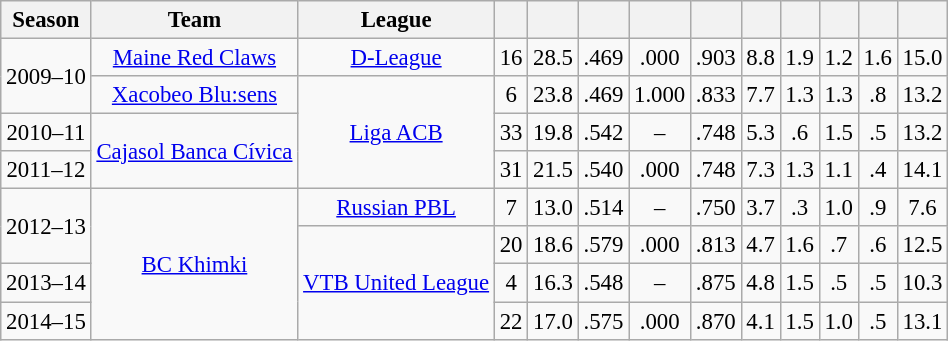<table class="wikitable sortable" style="font-size:95%; text-align:center;">
<tr>
<th>Season</th>
<th>Team</th>
<th>League</th>
<th></th>
<th></th>
<th></th>
<th></th>
<th></th>
<th></th>
<th></th>
<th></th>
<th></th>
<th></th>
</tr>
<tr>
<td rowspan="2">2009–10</td>
<td><a href='#'>Maine Red Claws</a></td>
<td><a href='#'>D-League</a></td>
<td>16</td>
<td>28.5</td>
<td>.469</td>
<td>.000</td>
<td>.903</td>
<td>8.8</td>
<td>1.9</td>
<td>1.2</td>
<td>1.6</td>
<td>15.0</td>
</tr>
<tr>
<td><a href='#'>Xacobeo Blu:sens</a></td>
<td rowspan="3"><a href='#'>Liga ACB</a></td>
<td>6</td>
<td>23.8</td>
<td>.469</td>
<td>1.000</td>
<td>.833</td>
<td>7.7</td>
<td>1.3</td>
<td>1.3</td>
<td>.8</td>
<td>13.2</td>
</tr>
<tr>
<td>2010–11</td>
<td rowspan="2"><a href='#'>Cajasol Banca Cívica</a></td>
<td>33</td>
<td>19.8</td>
<td>.542</td>
<td>–</td>
<td>.748</td>
<td>5.3</td>
<td>.6</td>
<td>1.5</td>
<td>.5</td>
<td>13.2</td>
</tr>
<tr>
<td>2011–12</td>
<td>31</td>
<td>21.5</td>
<td>.540</td>
<td>.000</td>
<td>.748</td>
<td>7.3</td>
<td>1.3</td>
<td>1.1</td>
<td>.4</td>
<td>14.1</td>
</tr>
<tr>
<td rowspan="2">2012–13</td>
<td rowspan="4"><a href='#'>BC Khimki</a></td>
<td><a href='#'>Russian PBL</a></td>
<td>7</td>
<td>13.0</td>
<td>.514</td>
<td>–</td>
<td>.750</td>
<td>3.7</td>
<td>.3</td>
<td>1.0</td>
<td>.9</td>
<td>7.6</td>
</tr>
<tr>
<td rowspan="3"><a href='#'>VTB United League</a></td>
<td>20</td>
<td>18.6</td>
<td>.579</td>
<td>.000</td>
<td>.813</td>
<td>4.7</td>
<td>1.6</td>
<td>.7</td>
<td>.6</td>
<td>12.5</td>
</tr>
<tr>
<td>2013–14</td>
<td>4</td>
<td>16.3</td>
<td>.548</td>
<td>–</td>
<td>.875</td>
<td>4.8</td>
<td>1.5</td>
<td>.5</td>
<td>.5</td>
<td>10.3</td>
</tr>
<tr>
<td>2014–15</td>
<td>22</td>
<td>17.0</td>
<td>.575</td>
<td>.000</td>
<td>.870</td>
<td>4.1</td>
<td>1.5</td>
<td>1.0</td>
<td>.5</td>
<td>13.1</td>
</tr>
</table>
